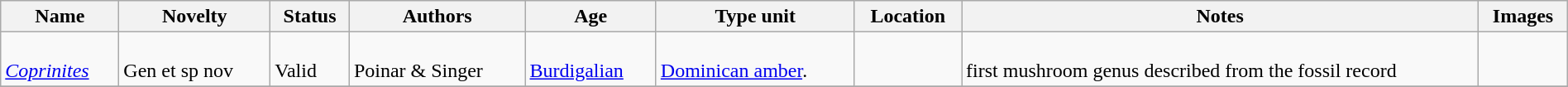<table class="wikitable sortable" align="center" width="100%">
<tr>
<th>Name</th>
<th>Novelty</th>
<th>Status</th>
<th>Authors</th>
<th>Age</th>
<th>Type unit</th>
<th>Location</th>
<th width="33%" class="unsortable">Notes</th>
<th class="unsortable">Images</th>
</tr>
<tr>
<td><br><em><a href='#'>Coprinites</a></em></td>
<td><br>Gen et sp nov</td>
<td><br>Valid</td>
<td><br>Poinar & Singer</td>
<td><br><a href='#'>Burdigalian</a></td>
<td><br><a href='#'>Dominican amber</a>.</td>
<td><br></td>
<td><br>first mushroom genus described from the fossil record</td>
<td></td>
</tr>
<tr>
</tr>
</table>
